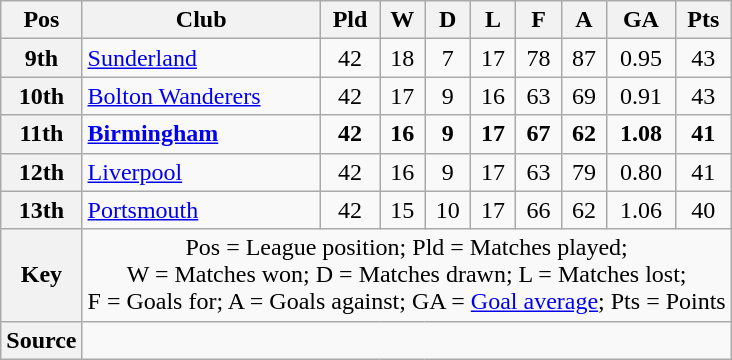<table class="wikitable" style="text-align:center">
<tr>
<th scope="col">Pos</th>
<th scope="col">Club</th>
<th scope="col">Pld</th>
<th scope="col">W</th>
<th scope="col">D</th>
<th scope="col">L</th>
<th scope="col">F</th>
<th scope="col">A</th>
<th scope="col">GA</th>
<th scope="col">Pts</th>
</tr>
<tr>
<th scope="row">9th</th>
<td align="left"><a href='#'>Sunderland</a></td>
<td>42</td>
<td>18</td>
<td>7</td>
<td>17</td>
<td>78</td>
<td>87</td>
<td>0.95</td>
<td>43</td>
</tr>
<tr>
<th scope="row">10th</th>
<td align="left"><a href='#'>Bolton Wanderers</a></td>
<td>42</td>
<td>17</td>
<td>9</td>
<td>16</td>
<td>63</td>
<td>69</td>
<td>0.91</td>
<td>43</td>
</tr>
<tr style="font-weight:bold">
<th scope="row">11th</th>
<td align="left"><a href='#'>Birmingham</a></td>
<td>42</td>
<td>16</td>
<td>9</td>
<td>17</td>
<td>67</td>
<td>62</td>
<td>1.08</td>
<td>41</td>
</tr>
<tr>
<th scope="row">12th</th>
<td align="left"><a href='#'>Liverpool</a></td>
<td>42</td>
<td>16</td>
<td>9</td>
<td>17</td>
<td>63</td>
<td>79</td>
<td>0.80</td>
<td>41</td>
</tr>
<tr>
<th scope="row">13th</th>
<td align="left"><a href='#'>Portsmouth</a></td>
<td>42</td>
<td>15</td>
<td>10</td>
<td>17</td>
<td>66</td>
<td>62</td>
<td>1.06</td>
<td>40</td>
</tr>
<tr>
<th scope="row">Key</th>
<td colspan="9">Pos = League position; Pld = Matches played;<br>W = Matches won; D = Matches drawn; L = Matches lost;<br>F = Goals for; A = Goals against; GA = <a href='#'>Goal average</a>; Pts = Points</td>
</tr>
<tr>
<th scope="row">Source</th>
<td colspan="9"></td>
</tr>
</table>
